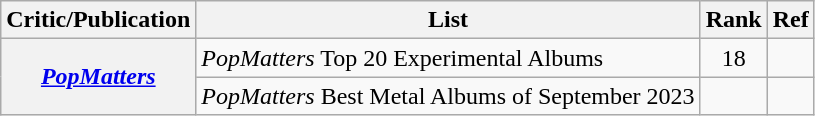<table class="wikitable plainrowheaders">
<tr>
<th scope="col">Critic/Publication</th>
<th scope="col">List</th>
<th scope="col">Rank</th>
<th scope="col">Ref</th>
</tr>
<tr>
<th scope="row" rowspan=2><em><a href='#'>PopMatters</a></em></th>
<td><em>PopMatters</em> Top 20 Experimental Albums</td>
<td style="text-align:center;">18</td>
<td style="text-align:center;"></td>
</tr>
<tr>
<td><em>PopMatters</em> Best Metal Albums of September 2023</td>
<td></td>
<td style="text-align:center;"></td>
</tr>
</table>
